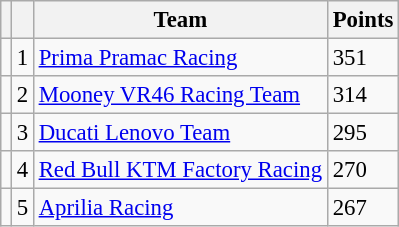<table class="wikitable" style="font-size: 95%;">
<tr>
<th></th>
<th></th>
<th>Team</th>
<th>Points</th>
</tr>
<tr>
<td></td>
<td align=center>1</td>
<td> <a href='#'>Prima Pramac Racing</a></td>
<td align=left>351</td>
</tr>
<tr>
<td></td>
<td align=center>2</td>
<td> <a href='#'>Mooney VR46 Racing Team</a></td>
<td align=left>314</td>
</tr>
<tr>
<td></td>
<td align=center>3</td>
<td> <a href='#'>Ducati Lenovo Team</a></td>
<td align=left>295</td>
</tr>
<tr>
<td></td>
<td align=center>4</td>
<td> <a href='#'>Red Bull KTM Factory Racing</a></td>
<td align=left>270</td>
</tr>
<tr>
<td></td>
<td align=center>5</td>
<td> <a href='#'>Aprilia Racing</a></td>
<td align=left>267</td>
</tr>
</table>
